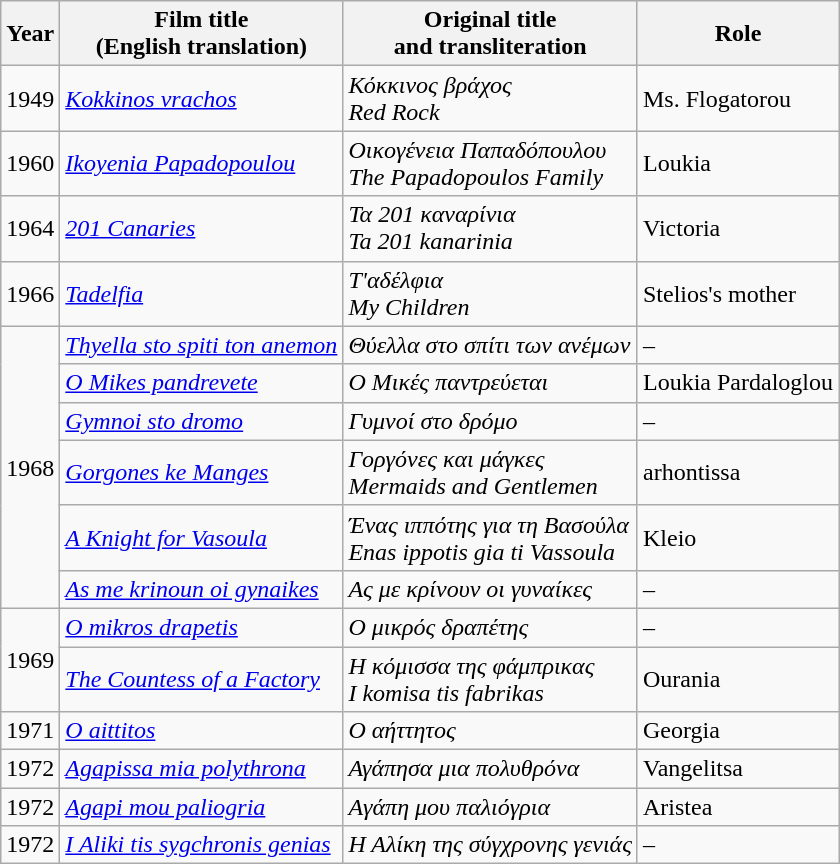<table class="wikitable">
<tr>
<th>Year</th>
<th>Film title<br>(English translation)</th>
<th>Original title<br>and transliteration</th>
<th>Role</th>
</tr>
<tr>
<td>1949</td>
<td><em><a href='#'>Kokkinos vrachos</a></em></td>
<td><em>Κόκκινος βράχος</em><br><em>Red Rock</em></td>
<td>Ms. Flogatorou</td>
</tr>
<tr>
<td>1960</td>
<td><em><a href='#'>Ikoyenia Papadopoulou</a></em></td>
<td><em>Οικογένεια Παπαδόπουλου </em><br><em>The Papadopoulos Family</em></td>
<td>Loukia</td>
</tr>
<tr>
<td>1964</td>
<td><em><a href='#'>201 Canaries</a></em></td>
<td><em>Τα 201 καναρίνια</em><br><em>Ta 201 kanarinia</em></td>
<td>Victoria</td>
</tr>
<tr>
<td>1966</td>
<td><em><a href='#'>Tadelfia</a></em></td>
<td><em>T'αδέλφια</em><br><em>My Children</em></td>
<td>Stelios's mother</td>
</tr>
<tr>
<td Rowspan="6">1968</td>
<td><em><a href='#'>Thyella sto spiti ton anemon</a></em></td>
<td><em>Θύελλα στο σπίτι των ανέμων</em></td>
<td>–</td>
</tr>
<tr>
<td><em><a href='#'>O Mikes pandrevete</a></em></td>
<td><em>Ο Μικές παντρεύεται</em></td>
<td>Loukia Pardaloglou</td>
</tr>
<tr>
<td><em><a href='#'>Gymnoi sto dromo</a></em></td>
<td><em>Γυμνοί στο δρόμο</em></td>
<td>–</td>
</tr>
<tr>
<td><em><a href='#'>Gorgones ke Manges</a></em></td>
<td><em>Γοργόνες και μάγκες</em><br><em>Mermaids and Gentlemen</em></td>
<td>arhontissa</td>
</tr>
<tr>
<td><em><a href='#'>A Knight for Vasoula</a></em></td>
<td><em>Ένας ιππότης για τη Βασούλα</em><br><em>Enas ippotis gia ti Vassoula</em></td>
<td>Kleio</td>
</tr>
<tr>
<td><em><a href='#'>As me krinoun oi gynaikes</a></em></td>
<td><em>Ας με κρίνουν οι γυναίκες</em></td>
<td>–</td>
</tr>
<tr>
<td Rowspan="2">1969</td>
<td><em><a href='#'>O mikros drapetis</a></em></td>
<td><em>Ο μικρός δραπέτης</em></td>
<td>–</td>
</tr>
<tr>
<td><em><a href='#'>The Countess of a Factory</a></em></td>
<td><em>Η κόμισσα της φάμπρικας</em><br><em>I komisa tis fabrikas</em></td>
<td>Ourania</td>
</tr>
<tr>
<td>1971</td>
<td><em><a href='#'>O aittitos</a></em></td>
<td><em>Ο αήττητος</em></td>
<td>Georgia</td>
</tr>
<tr>
<td>1972</td>
<td><em><a href='#'>Agapissa mia polythrona</a></em></td>
<td><em>Αγάπησα μια πολυθρόνα</em></td>
<td>Vangelitsa</td>
</tr>
<tr>
<td>1972</td>
<td><em><a href='#'>Agapi mou paliogria</a></em></td>
<td><em>Aγάπη μου παλιόγρια</em></td>
<td>Aristea</td>
</tr>
<tr>
<td>1972</td>
<td><em><a href='#'>I Aliki tis sygchronis genias</a></em></td>
<td><em>Η Αλίκη της σύγχρονης γενιάς</em></td>
<td>–</td>
</tr>
</table>
